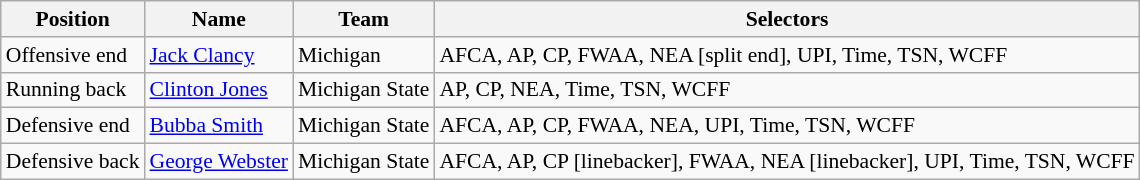<table class="wikitable" style="font-size: 90%">
<tr>
<th>Position</th>
<th>Name</th>
<th>Team</th>
<th>Selectors</th>
</tr>
<tr>
<td>Offensive end</td>
<td><a href='#'>Jack Clancy</a></td>
<td>Michigan</td>
<td>AFCA, AP, CP, FWAA, NEA [split end], UPI, Time, TSN, WCFF</td>
</tr>
<tr>
<td>Running back</td>
<td><a href='#'>Clinton Jones</a></td>
<td>Michigan State</td>
<td>AP, CP, NEA, Time, TSN, WCFF</td>
</tr>
<tr>
<td>Defensive end</td>
<td><a href='#'>Bubba Smith</a></td>
<td>Michigan State</td>
<td>AFCA, AP, CP, FWAA, NEA, UPI, Time, TSN, WCFF</td>
</tr>
<tr>
<td>Defensive back</td>
<td><a href='#'>George Webster</a></td>
<td>Michigan State</td>
<td>AFCA, AP, CP [linebacker], FWAA, NEA [linebacker], UPI, Time, TSN, WCFF</td>
</tr>
</table>
